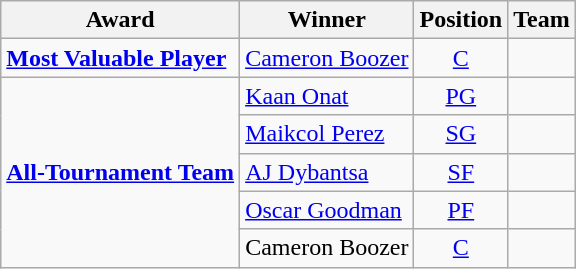<table class="wikitable">
<tr>
<th>Award</th>
<th>Winner</th>
<th>Position</th>
<th>Team</th>
</tr>
<tr>
<td><strong><a href='#'>Most Valuable Player</a></strong></td>
<td align=left><a href='#'>Cameron Boozer</a></td>
<td align=center><a href='#'>C</a></td>
<td align=left></td>
</tr>
<tr>
<td rowspan=5><strong><a href='#'>All-Tournament Team</a></strong></td>
<td align=left><a href='#'>Kaan Onat</a></td>
<td align=center><a href='#'>PG</a></td>
<td align=left></td>
</tr>
<tr>
<td align=left><a href='#'>Maikcol Perez</a></td>
<td align=center><a href='#'>SG</a></td>
<td align=left></td>
</tr>
<tr>
<td align=left><a href='#'>AJ Dybantsa</a></td>
<td align=center><a href='#'>SF</a></td>
<td align=left></td>
</tr>
<tr>
<td align=left><a href='#'>Oscar Goodman</a></td>
<td align=center><a href='#'>PF</a></td>
<td align=left></td>
</tr>
<tr>
<td align=left>Cameron Boozer</td>
<td align=center><a href='#'>C</a></td>
<td align=left></td>
</tr>
</table>
